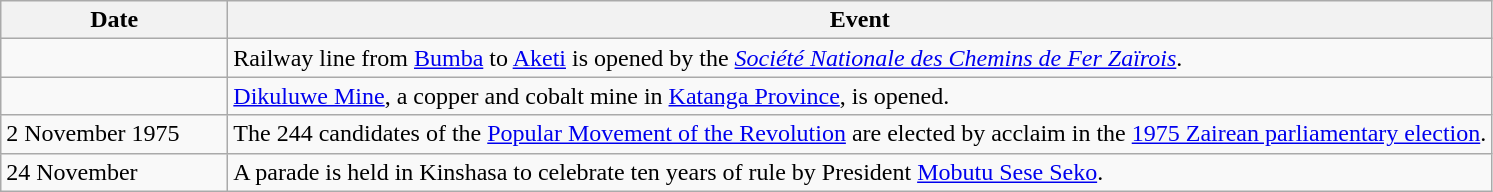<table class=wikitable>
<tr>
<th style="width:9em">Date</th>
<th>Event</th>
</tr>
<tr>
<td></td>
<td>Railway line from <a href='#'>Bumba</a> to <a href='#'>Aketi</a> is opened by the <em><a href='#'>Société Nationale des Chemins de Fer Zaïrois</a></em>.</td>
</tr>
<tr>
<td></td>
<td><a href='#'>Dikuluwe Mine</a>, a copper and cobalt mine in <a href='#'>Katanga Province</a>, is opened.</td>
</tr>
<tr>
<td>2 November 1975</td>
<td>The 244 candidates of the <a href='#'>Popular Movement of the Revolution</a> are elected by acclaim in the <a href='#'>1975 Zairean parliamentary election</a>.</td>
</tr>
<tr>
<td>24 November</td>
<td>A parade is held in Kinshasa to celebrate ten years of rule by President <a href='#'>Mobutu Sese Seko</a>.</td>
</tr>
</table>
